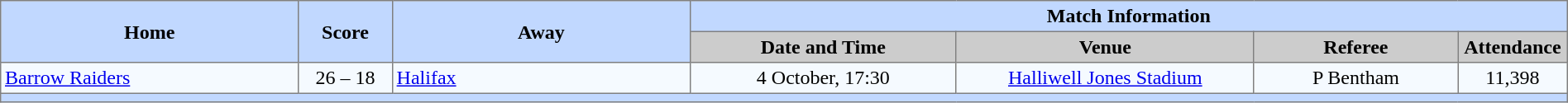<table border="1" cellpadding="3" cellspacing="0" style="border-collapse:collapse; text-align:center; width:100%;">
<tr style="background:#c1d8ff;">
<th rowspan="2" style="width:19%;">Home</th>
<th rowspan="2" style="width:6%;">Score</th>
<th rowspan="2" style="width:19%;">Away</th>
<th colspan=6>Match Information</th>
</tr>
<tr style="background:#ccc;">
<th width=17%>Date and Time</th>
<th width=19%>Venue</th>
<th width=13%>Referee</th>
<th width=7%>Attendance</th>
</tr>
<tr style="background:#f5faff;">
<td align=left> <a href='#'>Barrow Raiders</a></td>
<td>26  – 18</td>
<td align=left> <a href='#'>Halifax</a></td>
<td>4 October, 17:30</td>
<td><a href='#'>Halliwell Jones Stadium</a></td>
<td>P Bentham</td>
<td>11,398</td>
</tr>
<tr style="background:#c1d8ff;">
<th colspan="10"></th>
</tr>
</table>
